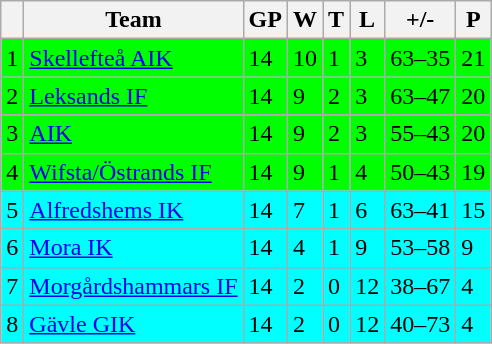<table class="wikitable">
<tr>
<th></th>
<th>Team</th>
<th>GP</th>
<th>W</th>
<th>T</th>
<th>L</th>
<th>+/-</th>
<th>P</th>
</tr>
<tr style="background:#00FF00">
<td>1</td>
<td><a href='#'>Skellefteå AIK</a></td>
<td>14</td>
<td>10</td>
<td>1</td>
<td>3</td>
<td>63–35</td>
<td>21</td>
</tr>
<tr style="background:#00FF00">
<td>2</td>
<td><a href='#'>Leksands IF</a></td>
<td>14</td>
<td>9</td>
<td>2</td>
<td>3</td>
<td>63–47</td>
<td>20</td>
</tr>
<tr style="background:#00FF00">
<td>3</td>
<td><a href='#'>AIK</a></td>
<td>14</td>
<td>9</td>
<td>2</td>
<td>3</td>
<td>55–43</td>
<td>20</td>
</tr>
<tr style="background:#00FF00">
<td>4</td>
<td><a href='#'>Wifsta/Östrands IF</a></td>
<td>14</td>
<td>9</td>
<td>1</td>
<td>4</td>
<td>50–43</td>
<td>19</td>
</tr>
<tr style="background:#00FFFF">
<td>5</td>
<td><a href='#'>Alfredshems IK</a></td>
<td>14</td>
<td>7</td>
<td>1</td>
<td>6</td>
<td>63–41</td>
<td>15</td>
</tr>
<tr style="background:#00FFFF">
<td>6</td>
<td><a href='#'>Mora IK</a></td>
<td>14</td>
<td>4</td>
<td>1</td>
<td>9</td>
<td>53–58</td>
<td>9</td>
</tr>
<tr style="background:#00FFFF">
<td>7</td>
<td><a href='#'>Morgårdshammars IF</a></td>
<td>14</td>
<td>2</td>
<td>0</td>
<td>12</td>
<td>38–67</td>
<td>4</td>
</tr>
<tr style="background:#00FFFF">
<td>8</td>
<td><a href='#'>Gävle GIK</a></td>
<td>14</td>
<td>2</td>
<td>0</td>
<td>12</td>
<td>40–73</td>
<td>4</td>
</tr>
</table>
